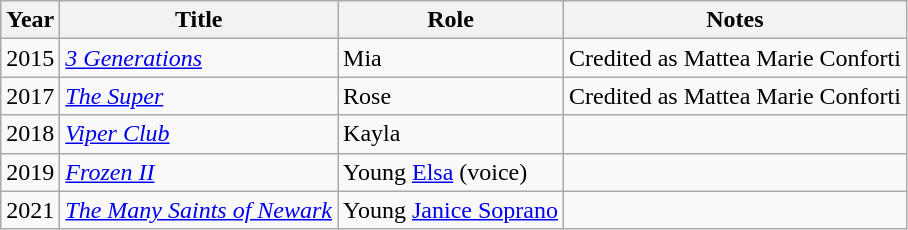<table class="wikitable sortable">
<tr>
<th>Year</th>
<th>Title</th>
<th>Role</th>
<th class="unsortable">Notes</th>
</tr>
<tr>
<td>2015</td>
<td><em><a href='#'>3 Generations</a></em></td>
<td>Mia</td>
<td>Credited as Mattea Marie Conforti</td>
</tr>
<tr>
<td>2017</td>
<td><em><a href='#'>The Super</a></em></td>
<td>Rose</td>
<td>Credited as Mattea Marie Conforti</td>
</tr>
<tr>
<td>2018</td>
<td><em><a href='#'>Viper Club</a></em></td>
<td>Kayla</td>
<td></td>
</tr>
<tr>
<td>2019</td>
<td><em><a href='#'>Frozen II</a></em></td>
<td>Young <a href='#'>Elsa</a> (voice)</td>
<td></td>
</tr>
<tr>
<td>2021</td>
<td><em><a href='#'>The Many Saints of Newark</a></em></td>
<td>Young <a href='#'>Janice Soprano</a></td>
<td></td>
</tr>
</table>
